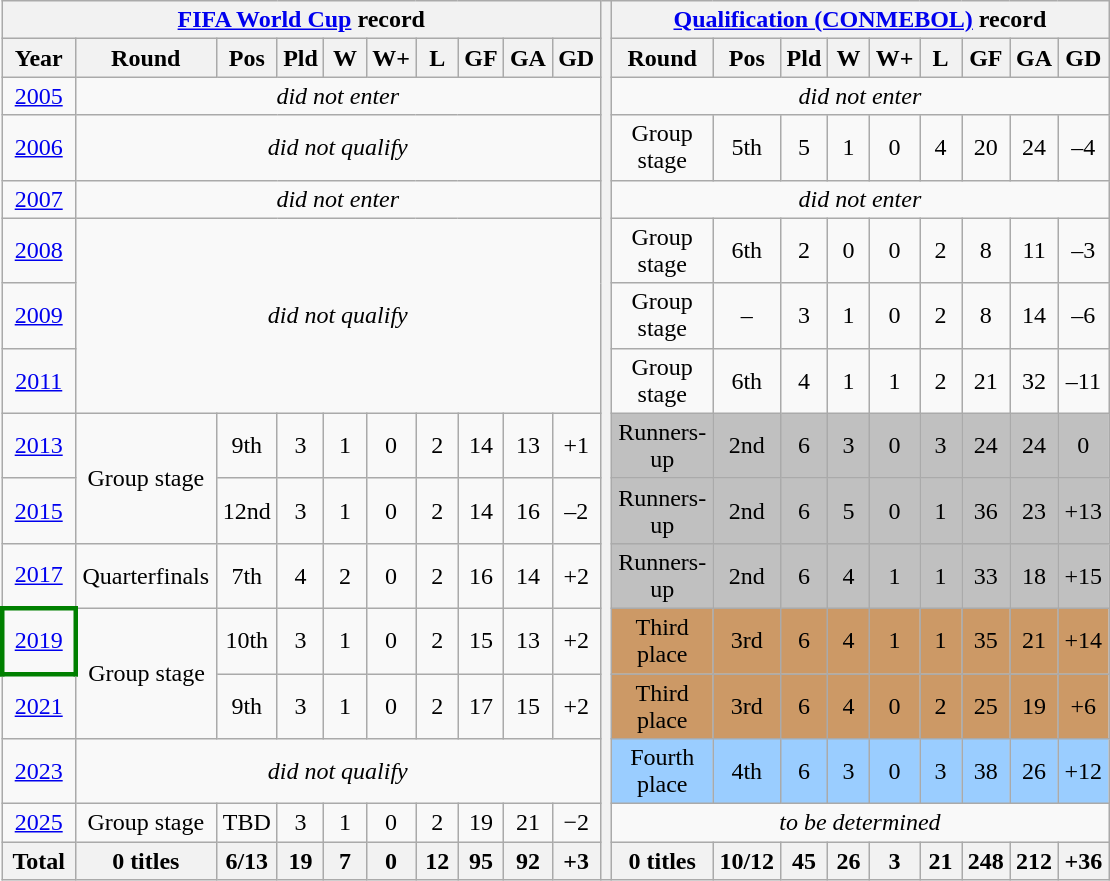<table class="wikitable" style="text-align: center;">
<tr>
<th colspan=10><a href='#'>FIFA World Cup</a> record</th>
<th width=1% rowspan="16"></th>
<th colspan=10><a href='#'>Qualification (CONMEBOL)</a> record</th>
</tr>
<tr>
<th width=40>Year</th>
<th width=50>Round</th>
<th width=20>Pos</th>
<th width=20>Pld</th>
<th width=20>W</th>
<th width=20>W+</th>
<th width=20>L</th>
<th width=20>GF</th>
<th width=20>GA</th>
<th width=20>GD</th>
<th width=50>Round</th>
<th width=20>Pos</th>
<th width=20>Pld</th>
<th width=20>W</th>
<th width=20>W+</th>
<th width=20>L</th>
<th width=20>GF</th>
<th width=20>GA</th>
<th width=20>GD</th>
</tr>
<tr>
<td> <a href='#'>2005</a></td>
<td colspan=9><em>did not enter</em></td>
<td colspan=9><em>did not enter</em></td>
</tr>
<tr>
<td> <a href='#'>2006</a></td>
<td colspan=9><em>did not qualify</em></td>
<td>Group stage</td>
<td>5th</td>
<td>5</td>
<td>1</td>
<td>0</td>
<td>4</td>
<td>20</td>
<td>24</td>
<td>–4</td>
</tr>
<tr>
<td> <a href='#'>2007</a></td>
<td colspan=9><em>did not enter</em></td>
<td colspan=9><em>did not enter</em></td>
</tr>
<tr>
<td> <a href='#'>2008</a></td>
<td rowspan=3 colspan=9><em>did not qualify</em></td>
<td>Group stage</td>
<td>6th</td>
<td>2</td>
<td>0</td>
<td>0</td>
<td>2</td>
<td>8</td>
<td>11</td>
<td>–3</td>
</tr>
<tr>
<td> <a href='#'>2009</a></td>
<td>Group stage</td>
<td>–</td>
<td>3</td>
<td>1</td>
<td>0</td>
<td>2</td>
<td>8</td>
<td>14</td>
<td>–6</td>
</tr>
<tr>
<td> <a href='#'>2011</a></td>
<td>Group stage</td>
<td>6th</td>
<td>4</td>
<td>1</td>
<td>1</td>
<td>2</td>
<td>21</td>
<td>32</td>
<td>–11</td>
</tr>
<tr>
<td> <a href='#'>2013</a></td>
<td rowspan=2>Group stage</td>
<td>9th</td>
<td>3</td>
<td>1</td>
<td>0</td>
<td>2</td>
<td>14</td>
<td>13</td>
<td>+1</td>
<td bgcolor=silver>Runners-up</td>
<td bgcolor=silver>2nd</td>
<td bgcolor=silver>6</td>
<td bgcolor=silver>3</td>
<td bgcolor=silver>0</td>
<td bgcolor=silver>3</td>
<td bgcolor=silver>24</td>
<td bgcolor=silver>24</td>
<td bgcolor=silver>0</td>
</tr>
<tr>
<td> <a href='#'>2015</a></td>
<td>12nd</td>
<td>3</td>
<td>1</td>
<td>0</td>
<td>2</td>
<td>14</td>
<td>16</td>
<td>–2</td>
<td bgcolor=silver>Runners-up</td>
<td bgcolor=silver>2nd</td>
<td bgcolor=silver>6</td>
<td bgcolor=silver>5</td>
<td bgcolor=silver>0</td>
<td bgcolor=silver>1</td>
<td bgcolor=silver>36</td>
<td bgcolor=silver>23</td>
<td bgcolor=silver>+13</td>
</tr>
<tr>
<td> <a href='#'>2017</a></td>
<td>Quarterfinals</td>
<td>7th</td>
<td>4</td>
<td>2</td>
<td>0</td>
<td>2</td>
<td>16</td>
<td>14</td>
<td>+2</td>
<td bgcolor=silver>Runners-up</td>
<td bgcolor=silver>2nd</td>
<td bgcolor=silver>6</td>
<td bgcolor=silver>4</td>
<td bgcolor=silver>1</td>
<td bgcolor=silver>1</td>
<td bgcolor=silver>33</td>
<td bgcolor=silver>18</td>
<td bgcolor=silver>+15</td>
</tr>
<tr>
<td style="border: 3px solid green"> <a href='#'>2019</a></td>
<td rowspan=2>Group stage</td>
<td>10th</td>
<td>3</td>
<td>1</td>
<td>0</td>
<td>2</td>
<td>15</td>
<td>13</td>
<td>+2</td>
<td bgcolor=#cc9966>Third place</td>
<td bgcolor=#cc9966>3rd</td>
<td bgcolor=#cc9966>6</td>
<td bgcolor=#cc9966>4</td>
<td bgcolor=#cc9966>1</td>
<td bgcolor=#cc9966>1</td>
<td bgcolor=#cc9966>35</td>
<td bgcolor=#cc9966>21</td>
<td bgcolor=#cc9966>+14</td>
</tr>
<tr>
<td> <a href='#'>2021</a></td>
<td>9th</td>
<td>3</td>
<td>1</td>
<td>0</td>
<td>2</td>
<td>17</td>
<td>15</td>
<td>+2</td>
<td bgcolor=#cc9966>Third place</td>
<td bgcolor=#cc9966>3rd</td>
<td bgcolor=#cc9966>6</td>
<td bgcolor=#cc9966>4</td>
<td bgcolor=#cc9966>0</td>
<td bgcolor=#cc9966>2</td>
<td bgcolor=#cc9966>25</td>
<td bgcolor=#cc9966>19</td>
<td bgcolor=#cc9966>+6</td>
</tr>
<tr>
<td> <a href='#'>2023</a></td>
<td colspan=9><em>did not qualify</em></td>
<td bgcolor=#9acdff>Fourth place</td>
<td bgcolor=#9acdff>4th</td>
<td bgcolor=#9acdff>6</td>
<td bgcolor=#9acdff>3</td>
<td bgcolor=#9acdff>0</td>
<td bgcolor=#9acdff>3</td>
<td bgcolor=#9acdff>38</td>
<td bgcolor=#9acdff>26</td>
<td bgcolor=#9acdff>+12</td>
</tr>
<tr>
<td> <a href='#'>2025</a></td>
<td>Group stage</td>
<td>TBD</td>
<td>3</td>
<td>1</td>
<td>0</td>
<td>2</td>
<td>19</td>
<td>21</td>
<td>−2</td>
<td rowspan=1 colspan=9><em>to be determined</em></td>
</tr>
<tr>
<th>Total</th>
<th>0 titles</th>
<th>6/13</th>
<th>19</th>
<th>7</th>
<th>0</th>
<th>12</th>
<th>95</th>
<th>92</th>
<th>+3</th>
<th>0 titles</th>
<th>10/12</th>
<th>45</th>
<th>26</th>
<th>3</th>
<th>21</th>
<th>248</th>
<th>212</th>
<th>+36</th>
</tr>
</table>
